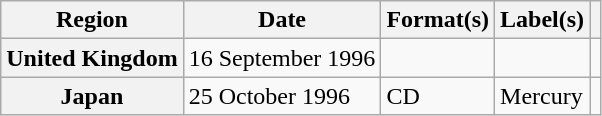<table class="wikitable plainrowheaders">
<tr>
<th scope="col">Region</th>
<th scope="col">Date</th>
<th scope="col">Format(s)</th>
<th scope="col">Label(s)</th>
<th scope="col"></th>
</tr>
<tr>
<th scope="row">United Kingdom</th>
<td>16 September 1996</td>
<td></td>
<td></td>
<td></td>
</tr>
<tr>
<th scope="row">Japan</th>
<td>25 October 1996</td>
<td>CD</td>
<td>Mercury</td>
<td></td>
</tr>
</table>
